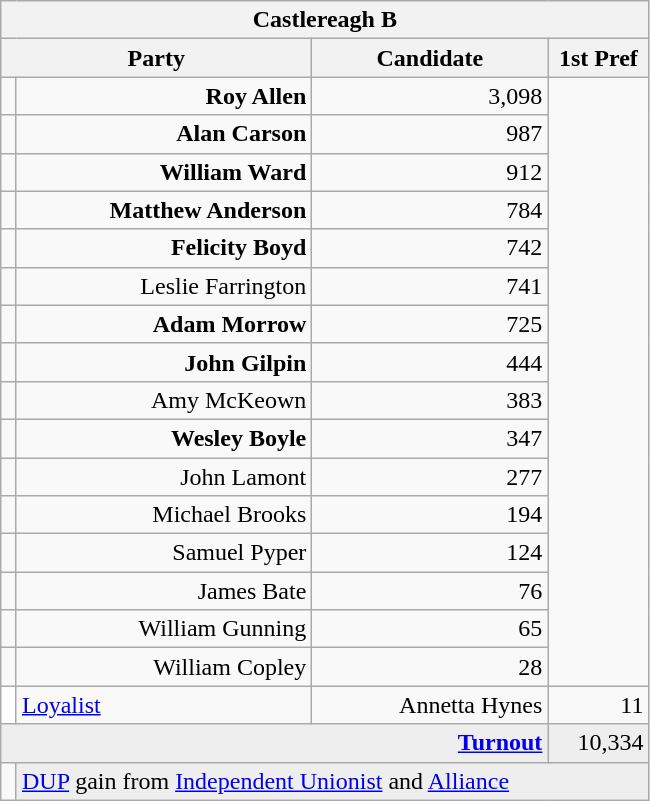<table class="wikitable">
<tr>
<th colspan="4" align="center">Castlereagh B</th>
</tr>
<tr>
<th colspan="2" align="center" width=200>Party</th>
<th width=150>Candidate</th>
<th width=60>1st Pref</th>
</tr>
<tr>
<td></td>
<td align="right"><strong>Roy Allen</strong></td>
<td align="right">3,098</td>
</tr>
<tr>
<td></td>
<td align="right"><strong>Alan Carson</strong></td>
<td align="right">987</td>
</tr>
<tr>
<td></td>
<td align="right"><strong>William Ward</strong></td>
<td align="right">912</td>
</tr>
<tr>
<td></td>
<td align="right"><strong>Matthew Anderson</strong></td>
<td align="right">784</td>
</tr>
<tr>
<td></td>
<td align="right"><strong>Felicity Boyd</strong></td>
<td align="right">742</td>
</tr>
<tr>
<td></td>
<td align="right">Leslie Farrington</td>
<td align="right">741</td>
</tr>
<tr>
<td></td>
<td align="right"><strong>Adam Morrow</strong></td>
<td align="right">725</td>
</tr>
<tr>
<td></td>
<td align="right"><strong>John Gilpin</strong></td>
<td align="right">444</td>
</tr>
<tr>
<td></td>
<td align="right">Amy McKeown</td>
<td align="right">383</td>
</tr>
<tr>
<td></td>
<td align="right"><strong>Wesley Boyle</strong></td>
<td align="right">347</td>
</tr>
<tr>
<td></td>
<td align="right">John Lamont</td>
<td align="right">277</td>
</tr>
<tr>
<td></td>
<td align="right">Michael Brooks</td>
<td align="right">194</td>
</tr>
<tr>
<td></td>
<td align="right">Samuel Pyper</td>
<td align="right">124</td>
</tr>
<tr>
<td></td>
<td align="right">James Bate</td>
<td align="right">76</td>
</tr>
<tr>
<td></td>
<td align="right">William Gunning</td>
<td align="right">65</td>
</tr>
<tr>
<td></td>
<td align="right">William Copley</td>
<td align="right">28</td>
</tr>
<tr>
<td style="background-color: #FFFFFF"></td>
<td><a href='#'>Loyalist</a></td>
<td align="right">Annetta Hynes</td>
<td align="right">11</td>
</tr>
<tr bgcolor="EEEEEE">
<td colspan=3 align="right"><strong><a href='#'>Turnout</a></strong></td>
<td align="right">10,334</td>
</tr>
<tr>
<td bgcolor=></td>
<td colspan=3 bgcolor="EEEEEE"><a href='#'>DUP</a> gain from <a href='#'>Independent Unionist</a> and <a href='#'>Alliance</a></td>
</tr>
</table>
